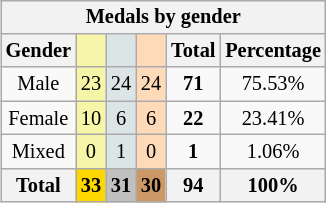<table class=wikitable style="font-size:85%; float:right; text-align:center">
<tr>
<th colspan=6>Medals by gender</th>
</tr>
<tr>
<th>Gender</th>
<td bgcolor=F7F6A8></td>
<td bgcolor=DCE5E5></td>
<td bgcolor=FFDAB9></td>
<th>Total</th>
<th>Percentage</th>
</tr>
<tr>
<td>Male</td>
<td bgcolor=F7F6A8>23</td>
<td bgcolor=DCE5E5>24</td>
<td bgcolor=FFDAB9>24</td>
<td><strong>71</strong></td>
<td>75.53%</td>
</tr>
<tr>
<td>Female</td>
<td bgcolor=F7F6A8>10</td>
<td bgcolor=DCE5E5>6</td>
<td bgcolor=FFDAB9>6</td>
<td><strong>22</strong></td>
<td>23.41%</td>
</tr>
<tr>
<td>Mixed</td>
<td bgcolor=F7F6A8>0</td>
<td bgcolor=DCE5E5>1</td>
<td bgcolor=FFDAB9>0</td>
<td><strong>1</strong></td>
<td>1.06%</td>
</tr>
<tr>
<th>Total</th>
<th style=background:gold>33</th>
<th style=background:silver>31</th>
<th style=background:#c96>30</th>
<th>94</th>
<th>100%</th>
</tr>
</table>
